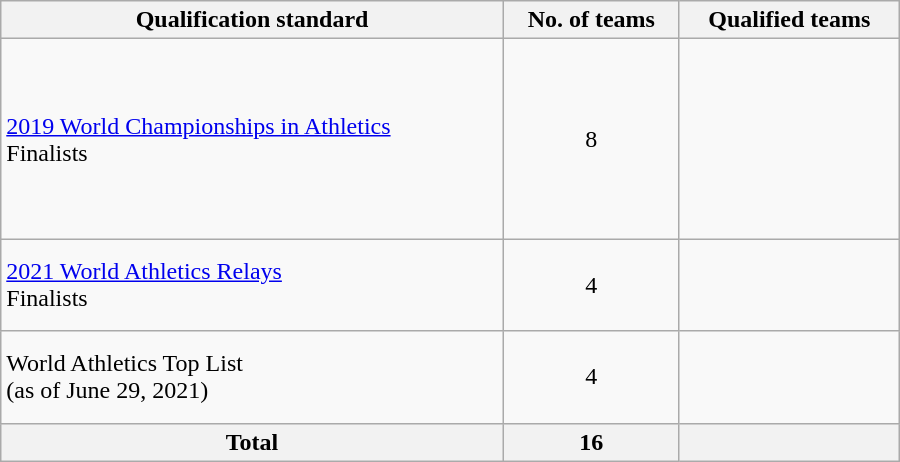<table class="wikitable" style="text-align:left; width:600px;">
<tr>
<th>Qualification standard</th>
<th>No. of teams</th>
<th>Qualified teams</th>
</tr>
<tr>
<td><a href='#'>2019 World Championships in Athletics</a><br>Finalists</td>
<td align=center>8</td>
<td><br><br><br><br><br><br><br></td>
</tr>
<tr>
<td><a href='#'>2021 World Athletics Relays</a><br>Finalists</td>
<td align=center>4</td>
<td><br><br><br></td>
</tr>
<tr>
<td>World Athletics Top List<br>(as of June 29, 2021)</td>
<td align=center>4</td>
<td><br><br><br></td>
</tr>
<tr>
<th>Total</th>
<th>16</th>
<th colspan=2></th>
</tr>
</table>
